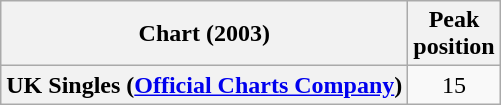<table class="wikitable plainrowheaders">
<tr>
<th scope="col">Chart (2003)</th>
<th scope="col">Peak<br>position</th>
</tr>
<tr>
<th scope="row">UK Singles (<a href='#'>Official Charts Company</a>)</th>
<td align="center">15</td>
</tr>
</table>
